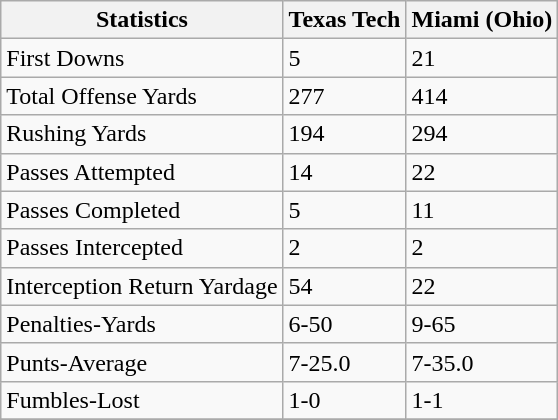<table class="wikitable">
<tr>
<th>Statistics</th>
<th>Texas Tech</th>
<th>Miami (Ohio)</th>
</tr>
<tr>
<td>First Downs</td>
<td>5</td>
<td>21</td>
</tr>
<tr>
<td>Total Offense Yards</td>
<td>277</td>
<td>414</td>
</tr>
<tr>
<td>Rushing Yards</td>
<td>194</td>
<td>294</td>
</tr>
<tr>
<td>Passes Attempted</td>
<td>14</td>
<td>22</td>
</tr>
<tr>
<td>Passes Completed</td>
<td>5</td>
<td>11</td>
</tr>
<tr>
<td>Passes Intercepted</td>
<td>2</td>
<td>2</td>
</tr>
<tr>
<td>Interception Return Yardage</td>
<td>54</td>
<td>22</td>
</tr>
<tr>
<td>Penalties-Yards</td>
<td>6-50</td>
<td>9-65</td>
</tr>
<tr>
<td>Punts-Average</td>
<td>7-25.0</td>
<td>7-35.0</td>
</tr>
<tr>
<td>Fumbles-Lost</td>
<td>1-0</td>
<td>1-1</td>
</tr>
<tr>
</tr>
</table>
